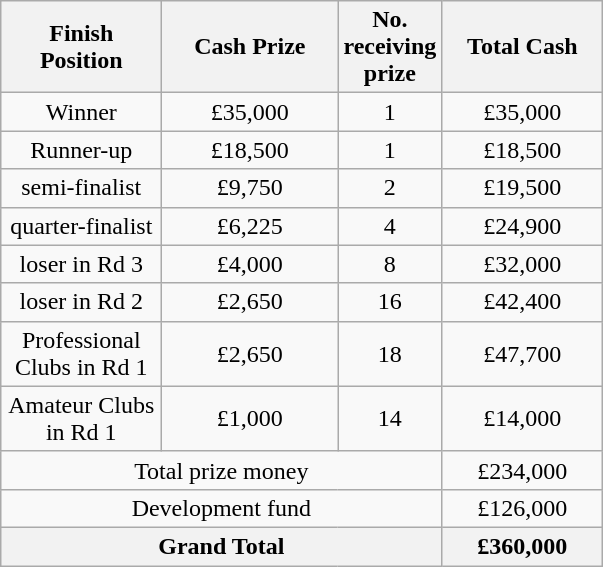<table class="wikitable" style="text-align:center;">
<tr>
<th width=100 abbr="Finish Position">Finish Position</th>
<th width=110 abbr="Cash Prize">Cash Prize</th>
<th width=50 abbr="No. receiving prize">No. receiving prize</th>
<th width=100 abbr="Total Cash">Total Cash</th>
</tr>
<tr>
<td>Winner</td>
<td>£35,000</td>
<td>1</td>
<td>£35,000</td>
</tr>
<tr>
<td>Runner-up</td>
<td>£18,500</td>
<td>1</td>
<td>£18,500</td>
</tr>
<tr>
<td>semi-finalist</td>
<td>£9,750</td>
<td>2</td>
<td>£19,500</td>
</tr>
<tr>
<td>quarter-finalist</td>
<td>£6,225</td>
<td>4</td>
<td>£24,900</td>
</tr>
<tr>
<td>loser in Rd 3</td>
<td>£4,000</td>
<td>8</td>
<td>£32,000</td>
</tr>
<tr>
<td>loser in Rd 2</td>
<td>£2,650</td>
<td>16</td>
<td>£42,400</td>
</tr>
<tr>
<td>Professional Clubs in Rd 1</td>
<td>£2,650</td>
<td>18</td>
<td>£47,700</td>
</tr>
<tr>
<td>Amateur Clubs in Rd 1</td>
<td>£1,000</td>
<td>14</td>
<td>£14,000</td>
</tr>
<tr>
<td colspan="3">Total prize money</td>
<td>£234,000</td>
</tr>
<tr>
<td colspan="3">Development fund</td>
<td>£126,000</td>
</tr>
<tr>
<th colspan="3">Grand Total</th>
<th>£360,000</th>
</tr>
</table>
